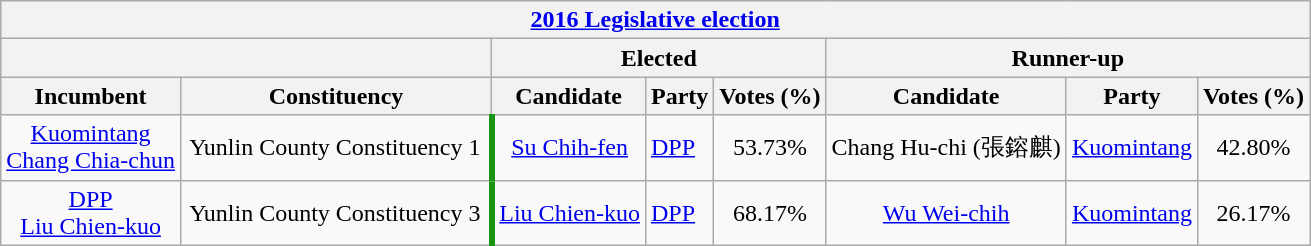<table class="wikitable collapsible sortable" style="text-align:center">
<tr>
<th colspan="8"><a href='#'>2016 Legislative election</a></th>
</tr>
<tr>
<th colspan="2"> </th>
<th colspan="3">Elected</th>
<th colspan="3">Runner-up</th>
</tr>
<tr>
<th>Incumbent</th>
<th style="width:200px;">Constituency</th>
<th>Candidate</th>
<th>Party</th>
<th>Votes (%)</th>
<th>Candidate</th>
<th>Party</th>
<th>Votes (%)</th>
</tr>
<tr>
<td><a href='#'>Kuomintang</a><br><a href='#'>Chang Chia-chun</a></td>
<td style="border-right:4px solid #1B9413;" align="center">Yunlin County Constituency 1</td>
<td><a href='#'>Su Chih-fen</a></td>
<td align="left"><a href='#'>DPP</a></td>
<td>53.73%</td>
<td>Chang Hu-chi (張鎔麒)</td>
<td align="left"><a href='#'>Kuomintang</a></td>
<td>42.80%</td>
</tr>
<tr>
<td><a href='#'>DPP</a><br><a href='#'>Liu Chien-kuo</a></td>
<td style="border-right:4px solid #1B9413;" align="center">Yunlin County Constituency 3</td>
<td><a href='#'>Liu Chien-kuo</a></td>
<td align="left"><a href='#'>DPP</a></td>
<td>68.17%</td>
<td><a href='#'>Wu Wei-chih</a></td>
<td align="left"><a href='#'>Kuomintang</a></td>
<td>26.17%</td>
</tr>
</table>
